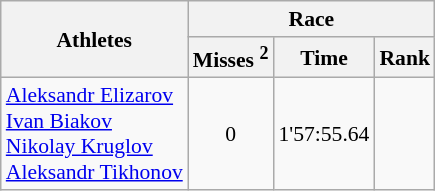<table class="wikitable" border="1" style="font-size:90%">
<tr>
<th rowspan=2>Athletes</th>
<th colspan=3>Race</th>
</tr>
<tr>
<th>Misses <sup>2</sup></th>
<th>Time</th>
<th>Rank</th>
</tr>
<tr>
<td><a href='#'>Aleksandr Elizarov</a><br><a href='#'>Ivan Biakov</a><br><a href='#'>Nikolay Kruglov</a><br><a href='#'>Aleksandr Tikhonov</a></td>
<td align=center>0</td>
<td align=center>1'57:55.64</td>
<td align=center></td>
</tr>
</table>
